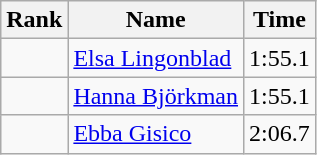<table class="wikitable" style="text-align:center">
<tr>
<th>Rank</th>
<th>Name</th>
<th>Time</th>
</tr>
<tr>
<td></td>
<td align=left><a href='#'>Elsa Lingonblad</a></td>
<td>1:55.1</td>
</tr>
<tr>
<td></td>
<td align=left><a href='#'>Hanna Björkman</a></td>
<td>1:55.1</td>
</tr>
<tr>
<td></td>
<td align=left><a href='#'>Ebba Gisico</a></td>
<td>2:06.7</td>
</tr>
</table>
